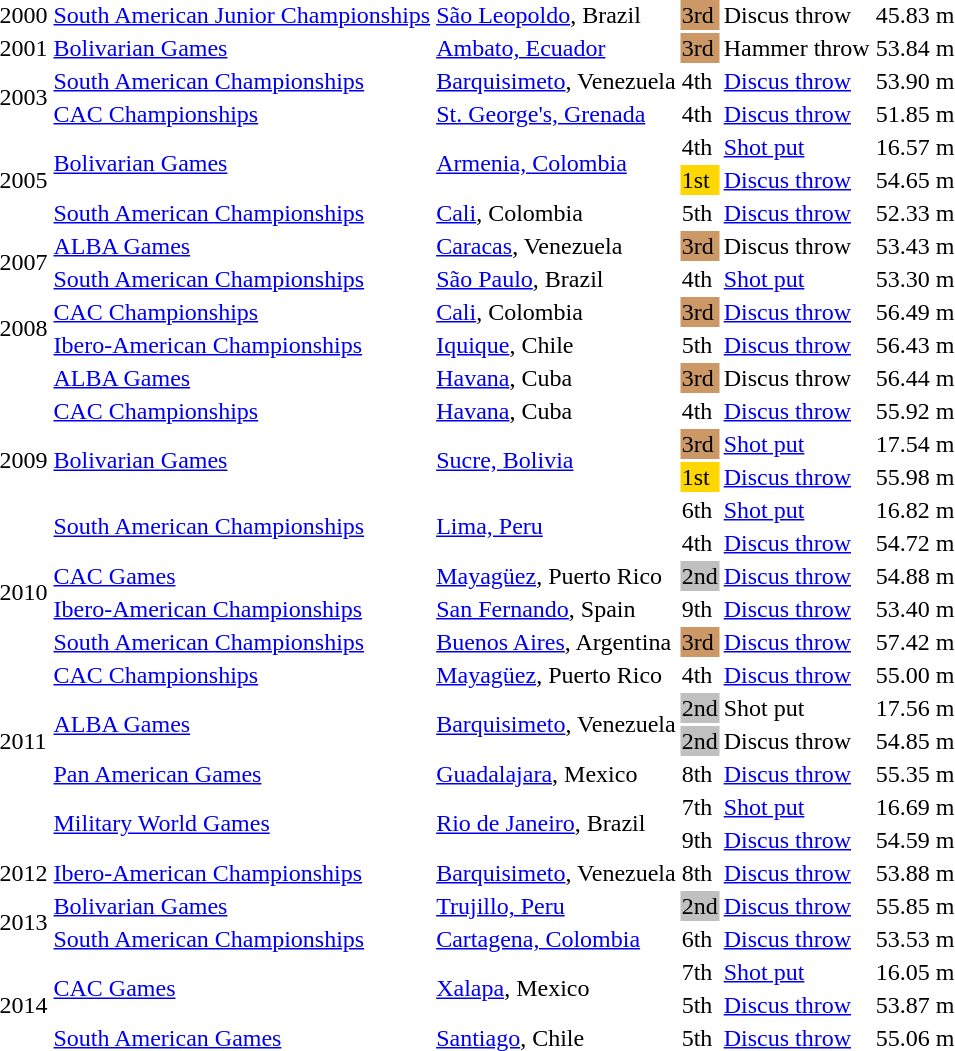<table>
<tr>
<td>2000</td>
<td><a href='#'>South American Junior Championships</a></td>
<td><a href='#'>São Leopoldo</a>, Brazil</td>
<td bgcolor=cc9966>3rd</td>
<td>Discus throw</td>
<td>45.83 m</td>
</tr>
<tr>
<td>2001</td>
<td><a href='#'>Bolivarian Games</a></td>
<td><a href='#'>Ambato, Ecuador</a></td>
<td bgcolor=cc9966>3rd</td>
<td>Hammer throw</td>
<td>53.84 m</td>
</tr>
<tr>
<td rowspan=2>2003</td>
<td><a href='#'>South American Championships</a></td>
<td><a href='#'>Barquisimeto</a>, Venezuela</td>
<td>4th</td>
<td><a href='#'>Discus throw</a></td>
<td>53.90 m</td>
</tr>
<tr>
<td><a href='#'>CAC Championships</a></td>
<td><a href='#'>St. George's, Grenada</a></td>
<td>4th</td>
<td><a href='#'>Discus throw</a></td>
<td>51.85 m</td>
</tr>
<tr>
<td rowspan=3>2005</td>
<td rowspan=2><a href='#'>Bolivarian Games</a></td>
<td rowspan=2><a href='#'>Armenia, Colombia</a></td>
<td>4th</td>
<td><a href='#'>Shot put</a></td>
<td>16.57 m</td>
</tr>
<tr>
<td bgcolor=gold>1st</td>
<td><a href='#'>Discus throw</a></td>
<td>54.65 m</td>
</tr>
<tr>
<td><a href='#'>South American Championships</a></td>
<td><a href='#'>Cali</a>, Colombia</td>
<td>5th</td>
<td><a href='#'>Discus throw</a></td>
<td>52.33 m</td>
</tr>
<tr>
<td rowspan=2>2007</td>
<td><a href='#'>ALBA Games</a></td>
<td><a href='#'>Caracas</a>, Venezuela</td>
<td bgcolor=cc9966>3rd</td>
<td>Discus throw</td>
<td>53.43 m</td>
</tr>
<tr>
<td><a href='#'>South American Championships</a></td>
<td><a href='#'>São Paulo</a>, Brazil</td>
<td>4th</td>
<td><a href='#'>Shot put</a></td>
<td>53.30 m</td>
</tr>
<tr>
<td rowspan=2>2008</td>
<td><a href='#'>CAC Championships</a></td>
<td><a href='#'>Cali</a>, Colombia</td>
<td bgcolor=cc9966>3rd</td>
<td><a href='#'>Discus throw</a></td>
<td>56.49 m</td>
</tr>
<tr>
<td><a href='#'>Ibero-American Championships</a></td>
<td><a href='#'>Iquique</a>, Chile</td>
<td>5th</td>
<td><a href='#'>Discus throw</a></td>
<td>56.43 m</td>
</tr>
<tr>
<td rowspan=6>2009</td>
<td><a href='#'>ALBA Games</a></td>
<td><a href='#'>Havana</a>, Cuba</td>
<td bgcolor=cc9966>3rd</td>
<td>Discus throw</td>
<td>56.44 m</td>
</tr>
<tr>
<td><a href='#'>CAC Championships</a></td>
<td><a href='#'>Havana</a>, Cuba</td>
<td>4th</td>
<td><a href='#'>Discus throw</a></td>
<td>55.92 m</td>
</tr>
<tr>
<td rowspan=2><a href='#'>Bolivarian Games</a></td>
<td rowspan=2><a href='#'>Sucre, Bolivia</a></td>
<td bgcolor=cc9966>3rd</td>
<td><a href='#'>Shot put</a></td>
<td>17.54 m</td>
</tr>
<tr>
<td bgcolor=gold>1st</td>
<td><a href='#'>Discus throw</a></td>
<td>55.98 m</td>
</tr>
<tr>
<td rowspan=2><a href='#'>South American Championships</a></td>
<td rowspan=2><a href='#'>Lima, Peru</a></td>
<td>6th</td>
<td><a href='#'>Shot put</a></td>
<td>16.82 m</td>
</tr>
<tr>
<td>4th</td>
<td><a href='#'>Discus throw</a></td>
<td>54.72 m</td>
</tr>
<tr>
<td rowspan=2>2010</td>
<td><a href='#'>CAC Games</a></td>
<td><a href='#'>Mayagüez</a>, Puerto Rico</td>
<td bgcolor=silver>2nd</td>
<td><a href='#'>Discus throw</a></td>
<td>54.88 m</td>
</tr>
<tr>
<td><a href='#'>Ibero-American Championships</a></td>
<td><a href='#'>San Fernando</a>, Spain</td>
<td>9th</td>
<td><a href='#'>Discus throw</a></td>
<td>53.40 m</td>
</tr>
<tr>
<td rowspan=7>2011</td>
<td><a href='#'>South American Championships</a></td>
<td><a href='#'>Buenos Aires</a>, Argentina</td>
<td bgcolor=cc9966>3rd</td>
<td><a href='#'>Discus throw</a></td>
<td>57.42 m</td>
</tr>
<tr>
<td><a href='#'>CAC Championships</a></td>
<td><a href='#'>Mayagüez</a>, Puerto Rico</td>
<td>4th</td>
<td><a href='#'>Discus throw</a></td>
<td>55.00 m</td>
</tr>
<tr>
<td rowspan=2><a href='#'>ALBA Games</a></td>
<td rowspan=2><a href='#'>Barquisimeto</a>, Venezuela</td>
<td bgcolor=silver>2nd</td>
<td>Shot put</td>
<td>17.56 m</td>
</tr>
<tr>
<td bgcolor=silver>2nd</td>
<td>Discus throw</td>
<td>54.85 m</td>
</tr>
<tr>
<td><a href='#'>Pan American Games</a></td>
<td><a href='#'>Guadalajara</a>, Mexico</td>
<td>8th</td>
<td><a href='#'>Discus throw</a></td>
<td>55.35 m</td>
</tr>
<tr>
<td rowspan=2><a href='#'>Military World Games</a></td>
<td rowspan=2><a href='#'>Rio de Janeiro</a>, Brazil</td>
<td>7th</td>
<td><a href='#'>Shot put</a></td>
<td>16.69 m</td>
</tr>
<tr>
<td>9th</td>
<td><a href='#'>Discus throw</a></td>
<td>54.59 m</td>
</tr>
<tr>
<td>2012</td>
<td><a href='#'>Ibero-American Championships</a></td>
<td><a href='#'>Barquisimeto</a>, Venezuela</td>
<td>8th</td>
<td><a href='#'>Discus throw</a></td>
<td>53.88 m</td>
</tr>
<tr>
<td rowspan=2>2013</td>
<td><a href='#'>Bolivarian Games</a></td>
<td><a href='#'>Trujillo, Peru</a></td>
<td bgcolor=silver>2nd</td>
<td><a href='#'>Discus throw</a></td>
<td>55.85 m</td>
</tr>
<tr>
<td><a href='#'>South American Championships</a></td>
<td><a href='#'>Cartagena, Colombia</a></td>
<td>6th</td>
<td><a href='#'>Discus throw</a></td>
<td>53.53 m</td>
</tr>
<tr>
<td rowspan=3>2014</td>
<td rowspan=2><a href='#'>CAC Games</a></td>
<td rowspan=2><a href='#'>Xalapa</a>, Mexico</td>
<td>7th</td>
<td><a href='#'>Shot put</a></td>
<td>16.05 m</td>
</tr>
<tr>
<td>5th</td>
<td><a href='#'>Discus throw</a></td>
<td>53.87 m</td>
</tr>
<tr>
<td><a href='#'>South American Games</a></td>
<td><a href='#'>Santiago</a>, Chile</td>
<td>5th</td>
<td><a href='#'>Discus throw</a></td>
<td>55.06 m</td>
</tr>
</table>
